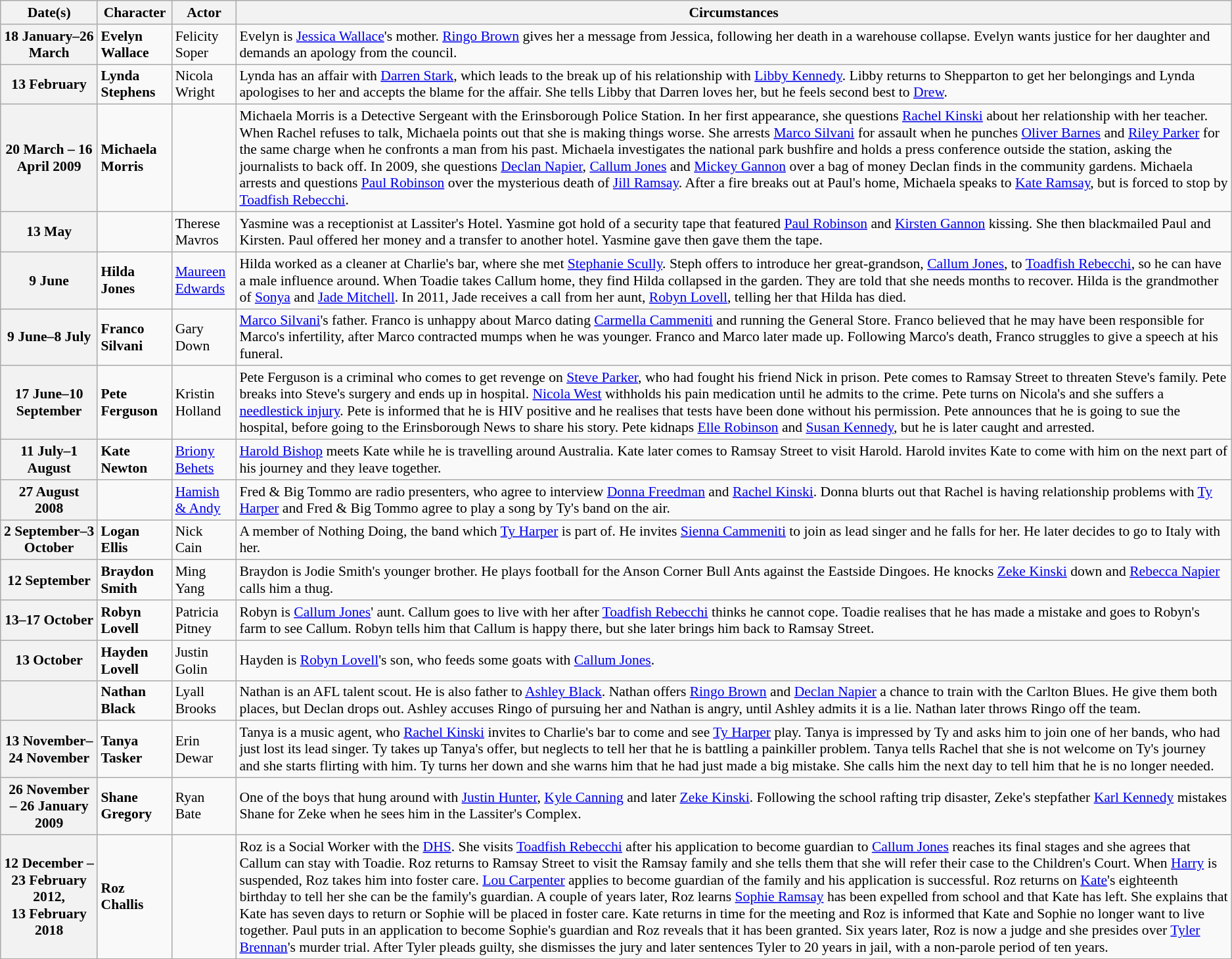<table class="wikitable plainrowheaders" style="font-size:90%">
<tr>
<th scope="col">Date(s)</th>
<th scope="col">Character</th>
<th scope="col">Actor</th>
<th scope="col">Circumstances</th>
</tr>
<tr>
<th scope="row">18 January–26 March</th>
<td><strong>Evelyn Wallace</strong></td>
<td>Felicity Soper</td>
<td>Evelyn is <a href='#'>Jessica Wallace</a>'s mother. <a href='#'>Ringo Brown</a> gives her a message from Jessica, following her death in a warehouse collapse. Evelyn wants justice for her daughter and demands an apology from the council.</td>
</tr>
<tr>
<th scope="row">13 February</th>
<td><strong>Lynda Stephens</strong></td>
<td>Nicola Wright</td>
<td>Lynda has an affair with <a href='#'>Darren Stark</a>, which leads to the break up of his relationship with <a href='#'>Libby Kennedy</a>. Libby returns to Shepparton to get her belongings and Lynda apologises to her and accepts the blame for the affair. She tells Libby that Darren loves her, but he feels second best to <a href='#'>Drew</a>.</td>
</tr>
<tr>
<th scope="row">20 March – 16 April 2009</th>
<td><strong>Michaela Morris</strong></td>
<td></td>
<td>Michaela Morris is a Detective Sergeant with the Erinsborough Police Station. In her first appearance, she questions <a href='#'>Rachel Kinski</a> about her relationship with her teacher. When Rachel refuses to talk, Michaela points out that she is making things worse. She arrests <a href='#'>Marco Silvani</a> for assault when he punches <a href='#'>Oliver Barnes</a> and <a href='#'>Riley Parker</a> for the same charge when he confronts a man from his past. Michaela investigates the national park bushfire and holds a press conference outside the station, asking the journalists to back off. In 2009, she questions <a href='#'>Declan Napier</a>, <a href='#'>Callum Jones</a> and <a href='#'>Mickey Gannon</a> over a bag of money Declan finds in the community gardens. Michaela arrests and questions <a href='#'>Paul Robinson</a> over the mysterious death of <a href='#'>Jill Ramsay</a>. After a fire breaks out at Paul's home, Michaela speaks to <a href='#'>Kate Ramsay</a>, but is forced to stop by <a href='#'>Toadfish Rebecchi</a>.</td>
</tr>
<tr>
<th scope="row">13 May</th>
<td></td>
<td>Therese Mavros</td>
<td>Yasmine was a receptionist at Lassiter's Hotel. Yasmine got hold of a security tape that featured <a href='#'>Paul Robinson</a> and <a href='#'>Kirsten Gannon</a> kissing. She then blackmailed Paul and Kirsten. Paul offered her money and a transfer to another hotel. Yasmine gave then gave them the tape.</td>
</tr>
<tr>
<th scope="row">9 June</th>
<td><strong>Hilda Jones</strong></td>
<td><a href='#'>Maureen Edwards</a></td>
<td>Hilda worked as a cleaner at Charlie's bar, where she met <a href='#'>Stephanie Scully</a>. Steph offers to introduce her great-grandson, <a href='#'>Callum Jones</a>, to <a href='#'>Toadfish Rebecchi</a>, so he can have a male influence around. When Toadie takes Callum home, they find Hilda collapsed in the garden. They are told that she needs months to recover. Hilda is the grandmother of <a href='#'>Sonya</a> and <a href='#'>Jade Mitchell</a>. In 2011, Jade receives a call from her aunt, <a href='#'>Robyn Lovell</a>, telling her that Hilda has died.</td>
</tr>
<tr>
<th scope="row">9 June–8 July</th>
<td><strong>Franco Silvani</strong></td>
<td>Gary Down</td>
<td><a href='#'>Marco Silvani</a>'s father. Franco is unhappy about Marco dating <a href='#'>Carmella Cammeniti</a> and running the General Store. Franco believed that he may have been responsible for Marco's infertility, after Marco contracted mumps when he was younger. Franco and Marco later made up. Following Marco's death, Franco struggles to give a speech at his funeral.</td>
</tr>
<tr>
<th scope="row">17 June–10 September</th>
<td><strong>Pete Ferguson</strong></td>
<td>Kristin Holland</td>
<td>Pete Ferguson is a criminal who comes to get revenge on <a href='#'>Steve Parker</a>, who had fought his friend Nick in prison. Pete comes to Ramsay Street to threaten Steve's family. Pete breaks into Steve's surgery and ends up in hospital. <a href='#'>Nicola West</a> withholds his pain medication until he admits to the crime. Pete turns on Nicola's and she suffers a <a href='#'>needlestick injury</a>. Pete is informed that he is HIV positive and he realises that tests have been done without his permission. Pete announces that he is going to sue the hospital, before going to the Erinsborough News to share his story. Pete kidnaps <a href='#'>Elle Robinson</a> and <a href='#'>Susan Kennedy</a>, but he is later caught and arrested.</td>
</tr>
<tr>
<th scope="row">11 July–1 August</th>
<td><strong>Kate Newton</strong></td>
<td><a href='#'>Briony Behets</a></td>
<td><a href='#'>Harold Bishop</a> meets Kate while he is travelling around Australia. Kate later comes to Ramsay Street to visit Harold. Harold invites Kate to come with him on the next part of his journey and they leave together.</td>
</tr>
<tr>
<th scope="row">27 August 2008</th>
<td></td>
<td><a href='#'>Hamish & Andy</a></td>
<td>Fred & Big Tommo are radio presenters, who agree to interview <a href='#'>Donna Freedman</a> and <a href='#'>Rachel Kinski</a>. Donna blurts out that Rachel is having relationship problems with <a href='#'>Ty Harper</a> and Fred & Big Tommo agree to play a song by Ty's band on the air.</td>
</tr>
<tr>
<th scope="row">2 September–3 October</th>
<td><strong>Logan Ellis</strong></td>
<td>Nick Cain</td>
<td>A member of Nothing Doing, the band which <a href='#'>Ty Harper</a> is part of. He invites <a href='#'>Sienna Cammeniti</a> to join as lead singer and he falls for her. He later decides to go to Italy with her.</td>
</tr>
<tr>
<th scope="row">12 September</th>
<td><strong>Braydon Smith</strong></td>
<td>Ming Yang</td>
<td>Braydon is Jodie Smith's younger brother. He plays football for the Anson Corner Bull Ants against the Eastside Dingoes. He knocks <a href='#'>Zeke Kinski</a> down and <a href='#'>Rebecca Napier</a> calls him a thug.</td>
</tr>
<tr>
<th scope="row">13–17 October</th>
<td><strong>Robyn Lovell</strong></td>
<td>Patricia Pitney</td>
<td>Robyn is <a href='#'>Callum Jones</a>' aunt. Callum goes to live with her after <a href='#'>Toadfish Rebecchi</a> thinks he cannot cope. Toadie realises that he has made a mistake and goes to Robyn's farm to see Callum. Robyn tells him that Callum is happy there, but she later brings him back to Ramsay Street.</td>
</tr>
<tr>
<th scope="row">13 October</th>
<td><strong>Hayden Lovell</strong></td>
<td>Justin Golin</td>
<td>Hayden is <a href='#'>Robyn Lovell</a>'s son, who feeds some goats with <a href='#'>Callum Jones</a>.</td>
</tr>
<tr>
<th scope="row"></th>
<td><strong>Nathan Black</strong></td>
<td>Lyall Brooks</td>
<td>Nathan is an AFL talent scout. He is also father to <a href='#'>Ashley Black</a>. Nathan offers <a href='#'>Ringo Brown</a> and <a href='#'>Declan Napier</a> a chance to train with the Carlton Blues. He give them both places, but Declan drops out. Ashley accuses Ringo of pursuing her and Nathan is angry, until Ashley admits it is a lie. Nathan later throws Ringo off the team.</td>
</tr>
<tr>
<th scope="row">13 November–24 November</th>
<td><strong>Tanya Tasker</strong></td>
<td>Erin Dewar</td>
<td>Tanya is a music agent, who <a href='#'>Rachel Kinski</a> invites to Charlie's bar to come and see <a href='#'>Ty Harper</a> play. Tanya is impressed by Ty and asks him to join one of her bands, who had just lost its lead singer. Ty takes up Tanya's offer, but neglects to tell her that he is battling a painkiller problem. Tanya tells Rachel that she is not welcome on Ty's journey and she starts flirting with him. Ty turns her down and she warns him that he had just made a big mistake. She calls him the next day to tell him that he is no longer needed.</td>
</tr>
<tr>
<th scope="row">26 November – 26 January 2009</th>
<td><strong>Shane Gregory</strong></td>
<td>Ryan Bate</td>
<td>One of the boys that hung around with <a href='#'>Justin Hunter</a>, <a href='#'>Kyle Canning</a> and later <a href='#'>Zeke Kinski</a>. Following the school rafting trip disaster, Zeke's stepfather <a href='#'>Karl Kennedy</a> mistakes Shane for Zeke when he sees him in the Lassiter's Complex.</td>
</tr>
<tr>
<th scope="row">12 December – 23 February 2012,<br>13 February 2018</th>
<td><strong>Roz Challis</strong></td>
<td></td>
<td>Roz is a Social Worker with the <a href='#'>DHS</a>. She visits <a href='#'>Toadfish Rebecchi</a> after his application to become guardian to <a href='#'>Callum Jones</a> reaches its final stages and she agrees that Callum can stay with Toadie. Roz returns to Ramsay Street to visit the Ramsay family and she tells them that she will refer their case to the Children's Court. When <a href='#'>Harry</a> is suspended, Roz takes him into foster care. <a href='#'>Lou Carpenter</a> applies to become guardian of the family and his application is successful. Roz returns on <a href='#'>Kate</a>'s eighteenth birthday to tell her she can be the family's guardian. A couple of years later, Roz learns <a href='#'>Sophie Ramsay</a> has been expelled from school and that Kate has left. She explains that Kate has seven days to return or Sophie will be placed in foster care. Kate returns in time for the meeting and Roz is informed that Kate and Sophie no longer want to live together. Paul puts in an application to become Sophie's guardian and Roz reveals that it has been granted. Six years later, Roz is now a judge and she presides over <a href='#'>Tyler Brennan</a>'s murder trial. After Tyler pleads guilty, she dismisses the jury and later sentences Tyler to 20 years in jail, with a non-parole period of ten years.</td>
</tr>
</table>
